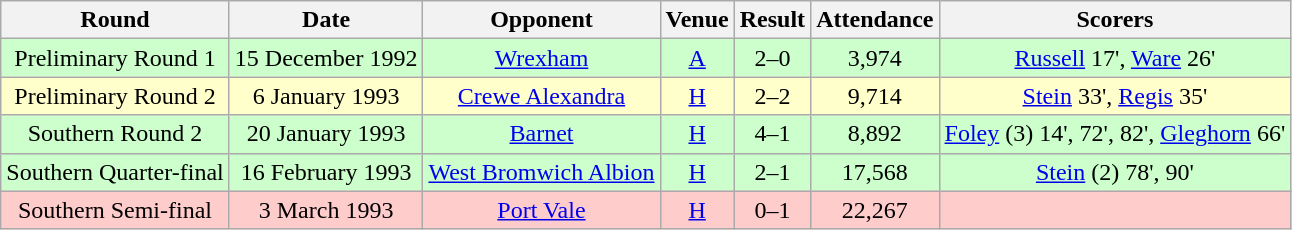<table class="wikitable" style="font-size:100%; text-align:center">
<tr>
<th>Round</th>
<th>Date</th>
<th>Opponent</th>
<th>Venue</th>
<th>Result</th>
<th>Attendance</th>
<th>Scorers</th>
</tr>
<tr style="background-color: #CCFFCC;">
<td>Preliminary Round 1</td>
<td>15 December 1992</td>
<td><a href='#'>Wrexham</a></td>
<td><a href='#'>A</a></td>
<td>2–0</td>
<td>3,974</td>
<td><a href='#'>Russell</a> 17', <a href='#'>Ware</a> 26'</td>
</tr>
<tr style="background-color: #FFFFCC;">
<td>Preliminary Round 2</td>
<td>6 January 1993</td>
<td><a href='#'>Crewe Alexandra</a></td>
<td><a href='#'>H</a></td>
<td>2–2</td>
<td>9,714</td>
<td><a href='#'>Stein</a> 33', <a href='#'>Regis</a> 35'</td>
</tr>
<tr style="background-color: #CCFFCC;">
<td>Southern Round 2</td>
<td>20 January 1993</td>
<td><a href='#'>Barnet</a></td>
<td><a href='#'>H</a></td>
<td>4–1</td>
<td>8,892</td>
<td><a href='#'>Foley</a> (3) 14', 72', 82', <a href='#'>Gleghorn</a> 66'</td>
</tr>
<tr style="background-color: #CCFFCC;">
<td>Southern Quarter-final</td>
<td>16 February 1993</td>
<td><a href='#'>West Bromwich Albion</a></td>
<td><a href='#'>H</a></td>
<td>2–1</td>
<td>17,568</td>
<td><a href='#'>Stein</a> (2) 78', 90'</td>
</tr>
<tr style="background-color: #FFCCCC;">
<td>Southern Semi-final</td>
<td>3 March 1993</td>
<td><a href='#'>Port Vale</a></td>
<td><a href='#'>H</a></td>
<td>0–1</td>
<td>22,267</td>
<td></td>
</tr>
</table>
